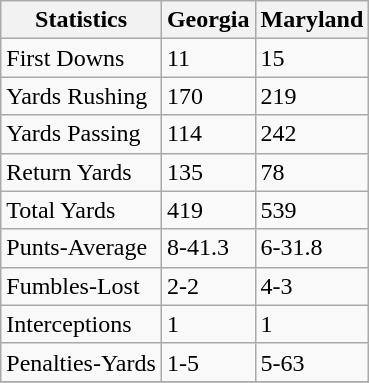<table class="wikitable">
<tr>
<th>Statistics</th>
<th>Georgia</th>
<th>Maryland</th>
</tr>
<tr>
<td>First Downs</td>
<td>11</td>
<td>15</td>
</tr>
<tr>
<td>Yards Rushing</td>
<td>170</td>
<td>219</td>
</tr>
<tr>
<td>Yards Passing</td>
<td>114</td>
<td>242</td>
</tr>
<tr>
<td>Return Yards</td>
<td>135</td>
<td>78</td>
</tr>
<tr>
<td>Total Yards</td>
<td>419</td>
<td>539</td>
</tr>
<tr>
<td>Punts-Average</td>
<td>8-41.3</td>
<td>6-31.8</td>
</tr>
<tr>
<td>Fumbles-Lost</td>
<td>2-2</td>
<td>4-3</td>
</tr>
<tr>
<td>Interceptions</td>
<td>1</td>
<td>1</td>
</tr>
<tr>
<td>Penalties-Yards</td>
<td>1-5</td>
<td>5-63</td>
</tr>
<tr>
</tr>
</table>
